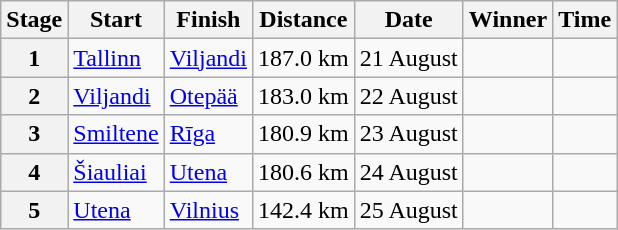<table class="wikitable">
<tr>
<th>Stage</th>
<th>Start</th>
<th>Finish</th>
<th>Distance</th>
<th>Date</th>
<th>Winner</th>
<th>Time</th>
</tr>
<tr>
<th>1</th>
<td><a href='#'>Tallinn</a></td>
<td><a href='#'>Viljandi</a></td>
<td>187.0 km</td>
<td align=right>21 August</td>
<td></td>
<td></td>
</tr>
<tr>
<th>2</th>
<td><a href='#'>Viljandi</a></td>
<td><a href='#'>Otepää</a></td>
<td>183.0 km</td>
<td align=right>22 August</td>
<td></td>
<td></td>
</tr>
<tr>
<th>3</th>
<td><a href='#'>Smiltene</a></td>
<td><a href='#'>Rīga</a></td>
<td>180.9 km</td>
<td align=right>23 August</td>
<td></td>
<td></td>
</tr>
<tr>
<th>4</th>
<td><a href='#'>Šiauliai</a></td>
<td><a href='#'>Utena</a></td>
<td>180.6 km</td>
<td align=right>24 August</td>
<td></td>
<td></td>
</tr>
<tr>
<th>5</th>
<td><a href='#'>Utena</a></td>
<td><a href='#'>Vilnius</a></td>
<td>142.4 km</td>
<td align=right>25 August</td>
<td></td>
<td></td>
</tr>
</table>
